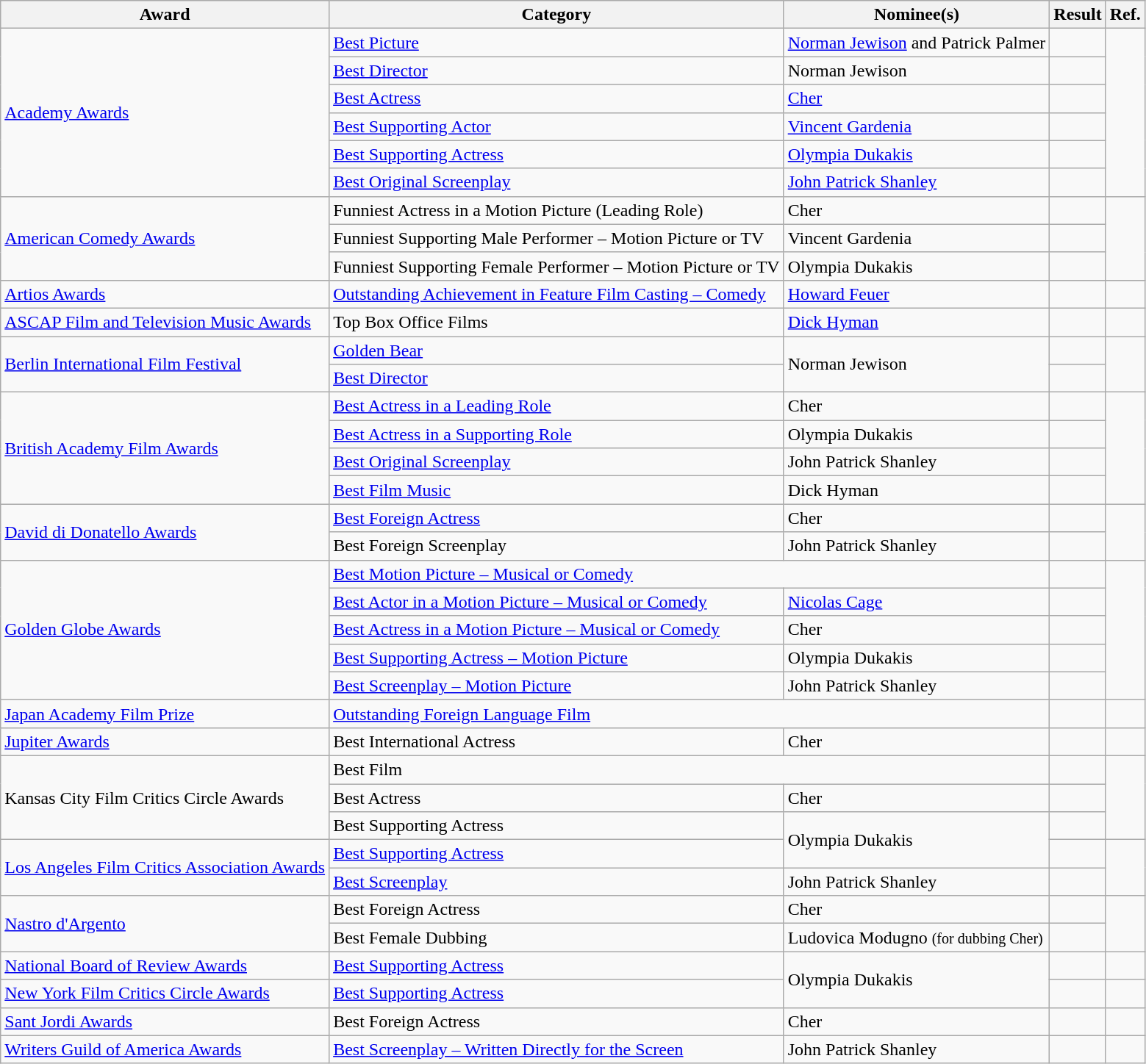<table class="wikitable plainrowheaders">
<tr>
<th>Award</th>
<th>Category</th>
<th>Nominee(s)</th>
<th>Result</th>
<th>Ref.</th>
</tr>
<tr>
<td rowspan="6"><a href='#'>Academy Awards</a></td>
<td><a href='#'>Best Picture</a></td>
<td><a href='#'>Norman Jewison</a> and Patrick Palmer</td>
<td></td>
<td align="center" rowspan="6"></td>
</tr>
<tr>
<td><a href='#'>Best Director</a></td>
<td>Norman Jewison</td>
<td></td>
</tr>
<tr>
<td><a href='#'>Best Actress</a></td>
<td><a href='#'>Cher</a></td>
<td></td>
</tr>
<tr>
<td><a href='#'>Best Supporting Actor</a></td>
<td><a href='#'>Vincent Gardenia</a></td>
<td></td>
</tr>
<tr>
<td><a href='#'>Best Supporting Actress</a></td>
<td><a href='#'>Olympia Dukakis</a></td>
<td></td>
</tr>
<tr>
<td><a href='#'>Best Original Screenplay</a></td>
<td><a href='#'>John Patrick Shanley</a></td>
<td></td>
</tr>
<tr>
<td rowspan="3"><a href='#'>American Comedy Awards</a></td>
<td>Funniest Actress in a Motion Picture (Leading Role)</td>
<td>Cher</td>
<td></td>
<td align="center" rowspan="3"></td>
</tr>
<tr>
<td>Funniest Supporting Male Performer – Motion Picture or TV</td>
<td>Vincent Gardenia</td>
<td></td>
</tr>
<tr>
<td>Funniest Supporting Female Performer – Motion Picture or TV</td>
<td>Olympia Dukakis</td>
<td></td>
</tr>
<tr>
<td><a href='#'>Artios Awards</a></td>
<td><a href='#'>Outstanding Achievement in Feature Film Casting – Comedy</a></td>
<td><a href='#'>Howard Feuer</a></td>
<td></td>
<td align="center"></td>
</tr>
<tr>
<td><a href='#'>ASCAP Film and Television Music Awards</a></td>
<td>Top Box Office Films</td>
<td><a href='#'>Dick Hyman</a></td>
<td></td>
<td align="center"></td>
</tr>
<tr>
<td rowspan="2"><a href='#'>Berlin International Film Festival</a></td>
<td><a href='#'>Golden Bear</a></td>
<td rowspan="2">Norman Jewison</td>
<td></td>
<td align="center" rowspan="2"></td>
</tr>
<tr>
<td><a href='#'>Best Director</a></td>
<td></td>
</tr>
<tr>
<td rowspan="4"><a href='#'>British Academy Film Awards</a></td>
<td><a href='#'>Best Actress in a Leading Role</a></td>
<td>Cher</td>
<td></td>
<td align="center" rowspan="4"></td>
</tr>
<tr>
<td><a href='#'>Best Actress in a Supporting Role</a></td>
<td>Olympia Dukakis</td>
<td></td>
</tr>
<tr>
<td><a href='#'>Best Original Screenplay</a></td>
<td>John Patrick Shanley</td>
<td></td>
</tr>
<tr>
<td><a href='#'>Best Film Music</a></td>
<td>Dick Hyman</td>
<td></td>
</tr>
<tr>
<td rowspan="2"><a href='#'>David di Donatello Awards</a></td>
<td><a href='#'>Best Foreign Actress</a></td>
<td>Cher</td>
<td></td>
<td align="center" rowspan="2"></td>
</tr>
<tr>
<td>Best Foreign Screenplay</td>
<td>John Patrick Shanley</td>
<td></td>
</tr>
<tr>
<td rowspan="5"><a href='#'>Golden Globe Awards</a></td>
<td colspan="2"><a href='#'>Best Motion Picture – Musical or Comedy</a></td>
<td></td>
<td align="center" rowspan="5"></td>
</tr>
<tr>
<td><a href='#'>Best Actor in a Motion Picture – Musical or Comedy</a></td>
<td><a href='#'>Nicolas Cage</a></td>
<td></td>
</tr>
<tr>
<td><a href='#'>Best Actress in a Motion Picture – Musical or Comedy</a></td>
<td>Cher</td>
<td></td>
</tr>
<tr>
<td><a href='#'>Best Supporting Actress – Motion Picture</a></td>
<td>Olympia Dukakis</td>
<td></td>
</tr>
<tr>
<td><a href='#'>Best Screenplay – Motion Picture</a></td>
<td>John Patrick Shanley</td>
<td></td>
</tr>
<tr>
<td><a href='#'>Japan Academy Film Prize</a></td>
<td colspan="2"><a href='#'>Outstanding Foreign Language Film</a></td>
<td></td>
<td align="center"></td>
</tr>
<tr>
<td><a href='#'>Jupiter Awards</a></td>
<td>Best International Actress</td>
<td>Cher</td>
<td></td>
<td align="center"></td>
</tr>
<tr>
<td rowspan="3">Kansas City Film Critics Circle Awards</td>
<td colspan="2">Best Film</td>
<td></td>
<td align="center" rowspan="3"></td>
</tr>
<tr>
<td>Best Actress</td>
<td>Cher</td>
<td></td>
</tr>
<tr>
<td>Best Supporting Actress</td>
<td rowspan="2">Olympia Dukakis</td>
<td></td>
</tr>
<tr>
<td rowspan="2"><a href='#'>Los Angeles Film Critics Association Awards</a></td>
<td><a href='#'>Best Supporting Actress</a></td>
<td></td>
<td align="center" rowspan="2"></td>
</tr>
<tr>
<td><a href='#'>Best Screenplay</a></td>
<td>John Patrick Shanley</td>
<td></td>
</tr>
<tr>
<td rowspan="2"><a href='#'>Nastro d'Argento</a></td>
<td>Best Foreign Actress</td>
<td>Cher</td>
<td></td>
<td align="center" rowspan="2"></td>
</tr>
<tr>
<td>Best Female Dubbing</td>
<td>Ludovica Modugno <small>(for dubbing Cher)</small></td>
<td></td>
</tr>
<tr>
<td><a href='#'>National Board of Review Awards</a></td>
<td><a href='#'>Best Supporting Actress</a></td>
<td rowspan="2">Olympia Dukakis</td>
<td></td>
<td align="center"></td>
</tr>
<tr>
<td><a href='#'>New York Film Critics Circle Awards</a></td>
<td><a href='#'>Best Supporting Actress</a></td>
<td></td>
<td align="center"></td>
</tr>
<tr>
<td><a href='#'>Sant Jordi Awards</a></td>
<td>Best Foreign Actress</td>
<td>Cher</td>
<td></td>
<td align="center"></td>
</tr>
<tr>
<td><a href='#'>Writers Guild of America Awards</a></td>
<td><a href='#'>Best Screenplay – Written Directly for the Screen</a></td>
<td>John Patrick Shanley</td>
<td></td>
<td align="center"></td>
</tr>
</table>
